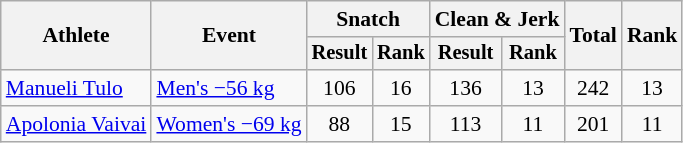<table class="wikitable" style="font-size:90%">
<tr>
<th rowspan="2">Athlete</th>
<th rowspan="2">Event</th>
<th colspan="2">Snatch</th>
<th colspan="2">Clean & Jerk</th>
<th rowspan="2">Total</th>
<th rowspan="2">Rank</th>
</tr>
<tr style="font-size:95%">
<th>Result</th>
<th>Rank</th>
<th>Result</th>
<th>Rank</th>
</tr>
<tr align=center>
<td align=left><a href='#'>Manueli Tulo</a></td>
<td align=left><a href='#'>Men's −56 kg</a></td>
<td>106</td>
<td>16</td>
<td>136</td>
<td>13</td>
<td>242</td>
<td>13</td>
</tr>
<tr align=center>
<td align=left><a href='#'>Apolonia Vaivai</a></td>
<td align=left><a href='#'>Women's −69 kg</a></td>
<td>88</td>
<td>15</td>
<td>113</td>
<td>11</td>
<td>201</td>
<td>11</td>
</tr>
</table>
